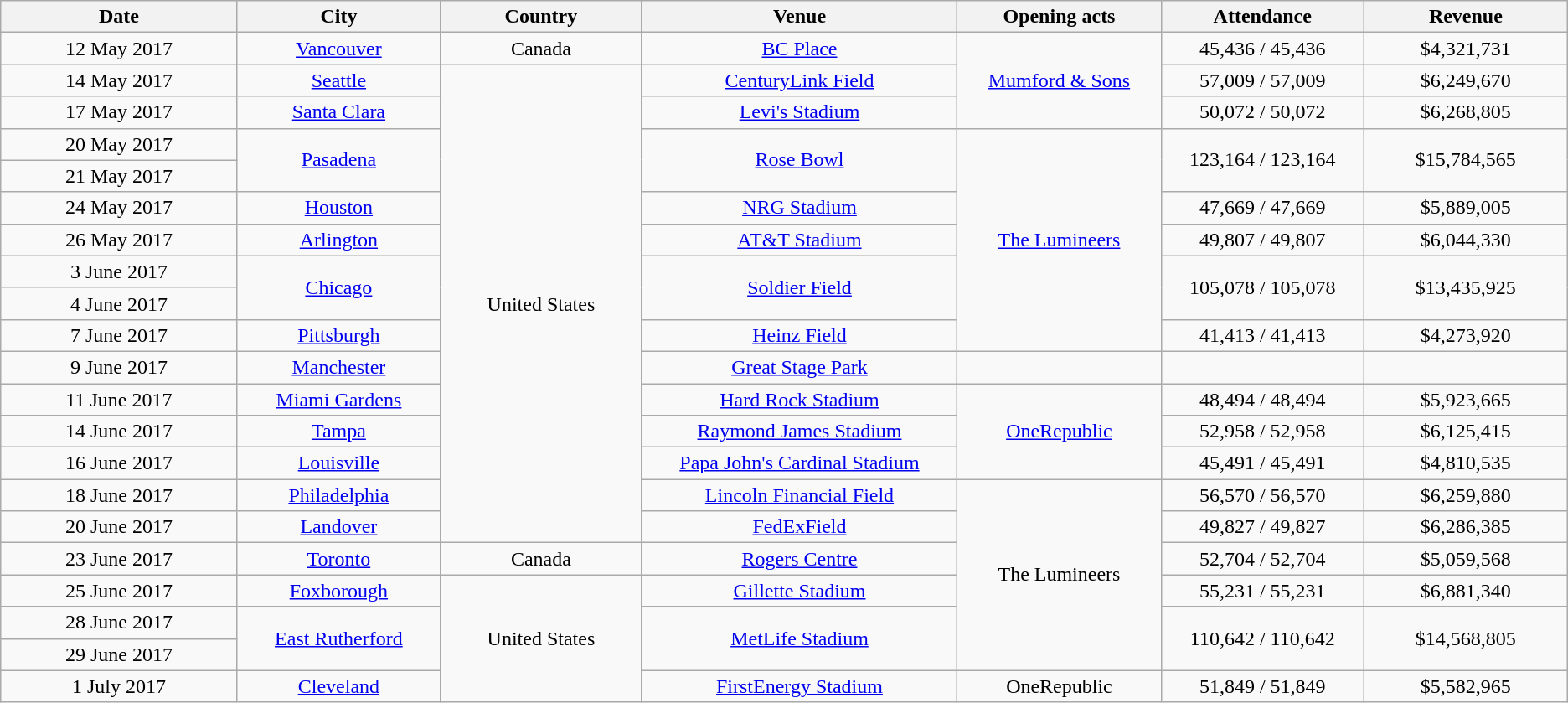<table class="wikitable" style="text-align:center;">
<tr>
<th scope="col" style="width:12em;">Date</th>
<th scope="col" style="width:10em;">City</th>
<th scope="col" style="width:10em;">Country</th>
<th scope="col" style="width:16em;">Venue</th>
<th scope="col" style="width:10em;">Opening acts</th>
<th scope="col" style="width:10em;">Attendance</th>
<th scope="col" style="width:10em;">Revenue</th>
</tr>
<tr>
<td>12 May 2017</td>
<td><a href='#'>Vancouver</a></td>
<td>Canada</td>
<td><a href='#'>BC Place</a></td>
<td rowspan="3"><a href='#'>Mumford & Sons</a></td>
<td>45,436 / 45,436</td>
<td>$4,321,731</td>
</tr>
<tr>
<td>14 May 2017</td>
<td><a href='#'>Seattle</a></td>
<td rowspan="15">United States</td>
<td><a href='#'>CenturyLink Field</a></td>
<td>57,009 / 57,009</td>
<td>$6,249,670</td>
</tr>
<tr>
<td>17 May 2017</td>
<td><a href='#'>Santa Clara</a></td>
<td><a href='#'>Levi's Stadium</a></td>
<td>50,072 / 50,072</td>
<td>$6,268,805</td>
</tr>
<tr>
<td>20 May 2017</td>
<td rowspan="2"><a href='#'>Pasadena</a></td>
<td rowspan="2"><a href='#'>Rose Bowl</a></td>
<td rowspan="7"><a href='#'>The Lumineers</a></td>
<td rowspan="2">123,164 / 123,164</td>
<td rowspan="2">$15,784,565</td>
</tr>
<tr>
<td>21 May 2017</td>
</tr>
<tr>
<td>24 May 2017</td>
<td><a href='#'>Houston</a></td>
<td><a href='#'>NRG Stadium</a></td>
<td>47,669 / 47,669</td>
<td>$5,889,005</td>
</tr>
<tr>
<td>26 May 2017</td>
<td><a href='#'>Arlington</a></td>
<td><a href='#'>AT&T Stadium</a></td>
<td>49,807 / 49,807</td>
<td>$6,044,330</td>
</tr>
<tr>
<td>3 June 2017</td>
<td rowspan="2"><a href='#'>Chicago</a></td>
<td rowspan="2"><a href='#'>Soldier Field</a></td>
<td rowspan="2">105,078 / 105,078</td>
<td rowspan="2">$13,435,925</td>
</tr>
<tr>
<td>4 June 2017</td>
</tr>
<tr>
<td>7 June 2017</td>
<td><a href='#'>Pittsburgh</a></td>
<td><a href='#'>Heinz Field</a></td>
<td>41,413 / 41,413</td>
<td>$4,273,920</td>
</tr>
<tr>
<td>9 June 2017</td>
<td><a href='#'>Manchester</a></td>
<td><a href='#'>Great Stage Park</a></td>
<td></td>
<td></td>
<td></td>
</tr>
<tr>
<td>11 June 2017</td>
<td><a href='#'>Miami Gardens</a></td>
<td><a href='#'>Hard Rock Stadium</a></td>
<td rowspan="3"><a href='#'>OneRepublic</a></td>
<td>48,494 / 48,494</td>
<td>$5,923,665</td>
</tr>
<tr>
<td>14 June 2017</td>
<td><a href='#'>Tampa</a></td>
<td><a href='#'>Raymond James Stadium</a></td>
<td>52,958 / 52,958</td>
<td>$6,125,415</td>
</tr>
<tr>
<td>16 June 2017</td>
<td><a href='#'>Louisville</a></td>
<td><a href='#'>Papa John's Cardinal Stadium</a></td>
<td>45,491 / 45,491</td>
<td>$4,810,535</td>
</tr>
<tr>
<td>18 June 2017</td>
<td><a href='#'>Philadelphia</a></td>
<td><a href='#'>Lincoln Financial Field</a></td>
<td rowspan="6">The Lumineers</td>
<td>56,570 / 56,570</td>
<td>$6,259,880</td>
</tr>
<tr>
<td>20 June 2017</td>
<td><a href='#'>Landover</a></td>
<td><a href='#'>FedExField</a></td>
<td>49,827 / 49,827</td>
<td>$6,286,385</td>
</tr>
<tr>
<td>23 June 2017</td>
<td><a href='#'>Toronto</a></td>
<td>Canada</td>
<td><a href='#'>Rogers Centre</a></td>
<td>52,704 / 52,704</td>
<td>$5,059,568</td>
</tr>
<tr>
<td>25 June 2017</td>
<td><a href='#'>Foxborough</a></td>
<td rowspan="4">United States</td>
<td><a href='#'>Gillette Stadium</a></td>
<td>55,231 / 55,231</td>
<td>$6,881,340</td>
</tr>
<tr>
<td>28 June 2017</td>
<td rowspan="2"><a href='#'>East Rutherford</a></td>
<td rowspan="2"><a href='#'>MetLife Stadium</a></td>
<td rowspan="2">110,642 / 110,642</td>
<td rowspan="2">$14,568,805</td>
</tr>
<tr>
<td>29 June 2017</td>
</tr>
<tr>
<td>1 July 2017</td>
<td><a href='#'>Cleveland</a></td>
<td><a href='#'>FirstEnergy Stadium</a></td>
<td>OneRepublic</td>
<td>51,849 / 51,849</td>
<td>$5,582,965</td>
</tr>
</table>
